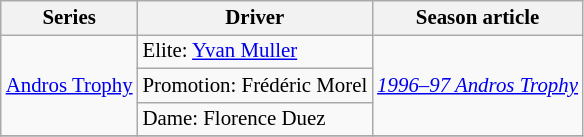<table class="wikitable" style="font-size: 87%;">
<tr>
<th>Series</th>
<th>Driver</th>
<th>Season article</th>
</tr>
<tr>
<td rowspan=3><a href='#'>Andros Trophy</a></td>
<td>Elite:  <a href='#'>Yvan Muller</a></td>
<td rowspan=3><em><a href='#'>1996–97 Andros Trophy</a></em></td>
</tr>
<tr>
<td>Promotion:  Frédéric Morel</td>
</tr>
<tr>
<td>Dame:  Florence Duez</td>
</tr>
<tr>
</tr>
</table>
